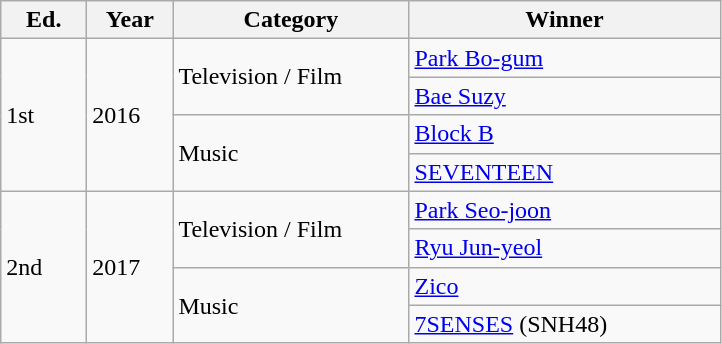<table class="wikitable">
<tr align=center>
<th style="width:50px">Ed.</th>
<th style="width:50px">Year</th>
<th style="width:150px">Category</th>
<th style="width:200px">Winner</th>
</tr>
<tr>
<td rowspan="4">1st</td>
<td rowspan="4">2016</td>
<td rowspan="2">Television / Film</td>
<td><a href='#'>Park Bo-gum</a></td>
</tr>
<tr>
<td><a href='#'>Bae Suzy</a></td>
</tr>
<tr>
<td rowspan="2">Music</td>
<td><a href='#'>Block B</a></td>
</tr>
<tr>
<td><a href='#'>SEVENTEEN</a></td>
</tr>
<tr>
<td rowspan="4">2nd</td>
<td rowspan="4">2017</td>
<td rowspan="2">Television / Film</td>
<td><a href='#'>Park Seo-joon</a></td>
</tr>
<tr>
<td><a href='#'>Ryu Jun-yeol</a></td>
</tr>
<tr>
<td rowspan="2">Music</td>
<td><a href='#'>Zico</a></td>
</tr>
<tr>
<td><a href='#'>7SENSES</a> (SNH48)</td>
</tr>
</table>
